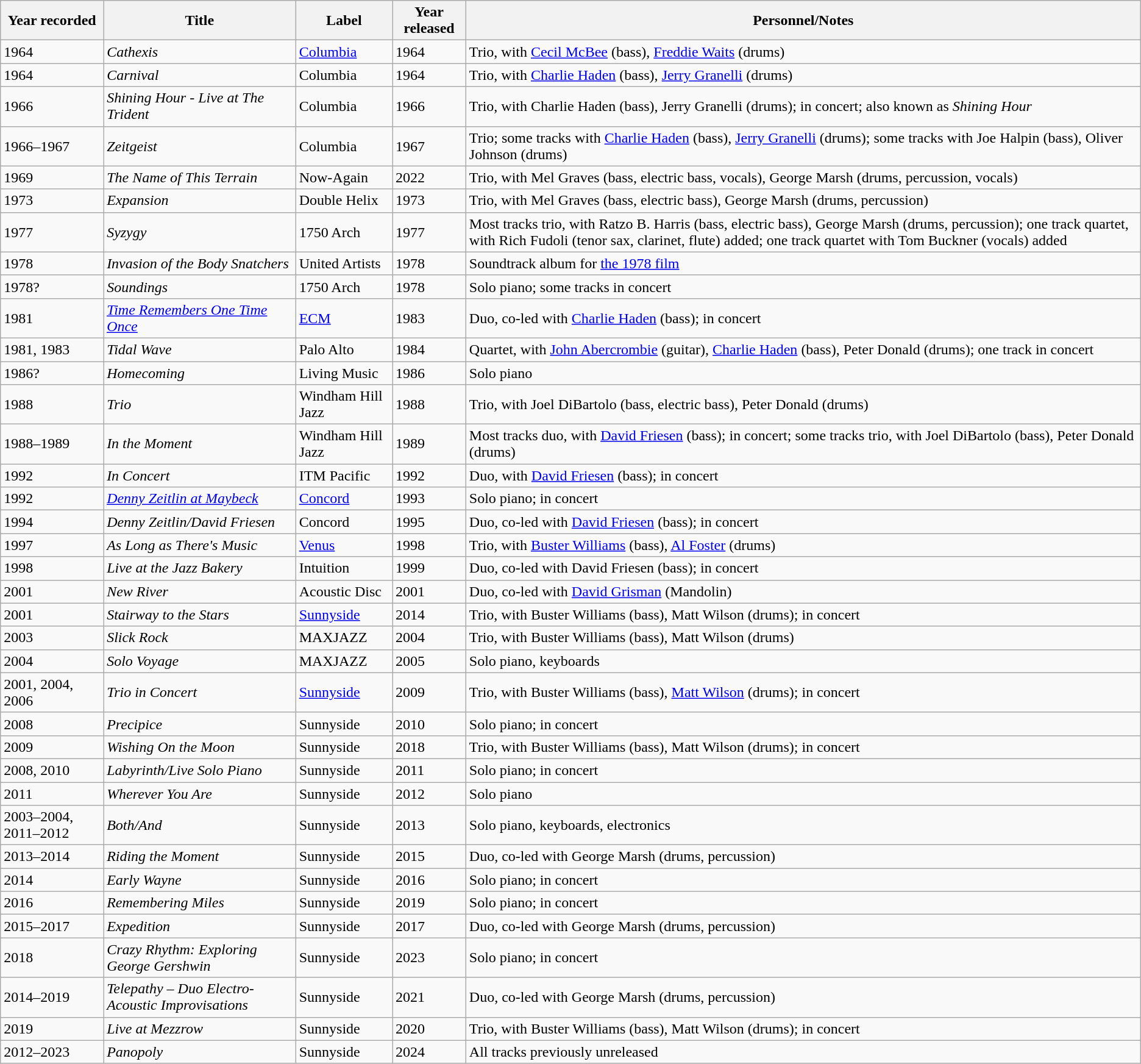<table class="wikitable sortable">
<tr>
<th>Year recorded</th>
<th>Title</th>
<th>Label</th>
<th>Year released</th>
<th>Personnel/Notes</th>
</tr>
<tr>
<td>1964</td>
<td><em>Cathexis</em></td>
<td><a href='#'>Columbia</a></td>
<td>1964</td>
<td>Trio, with <a href='#'>Cecil McBee</a> (bass), <a href='#'>Freddie Waits</a> (drums)</td>
</tr>
<tr>
<td>1964</td>
<td><em>Carnival</em></td>
<td>Columbia</td>
<td>1964</td>
<td>Trio, with <a href='#'>Charlie Haden</a> (bass), <a href='#'>Jerry Granelli</a> (drums)</td>
</tr>
<tr>
<td>1966</td>
<td><em>Shining Hour - Live at The Trident</em></td>
<td>Columbia</td>
<td>1966</td>
<td>Trio, with Charlie Haden (bass), Jerry Granelli (drums); in concert; also known as <em>Shining Hour</em></td>
</tr>
<tr>
<td>1966–1967</td>
<td><em>Zeitgeist</em></td>
<td>Columbia</td>
<td>1967</td>
<td>Trio; some tracks with <a href='#'>Charlie Haden</a> (bass), <a href='#'>Jerry Granelli</a> (drums); some tracks with Joe Halpin (bass), Oliver Johnson (drums)</td>
</tr>
<tr>
<td>1969</td>
<td><em>The Name of This Terrain</em></td>
<td>Now-Again</td>
<td>2022</td>
<td>Trio, with Mel Graves (bass, electric bass, vocals), George Marsh (drums, percussion, vocals)</td>
</tr>
<tr>
<td>1973</td>
<td><em>Expansion</em></td>
<td>Double Helix</td>
<td>1973</td>
<td>Trio, with Mel Graves (bass, electric bass), George Marsh (drums, percussion)</td>
</tr>
<tr>
<td>1977</td>
<td><em>Syzygy</em></td>
<td>1750 Arch</td>
<td>1977</td>
<td>Most tracks trio, with Ratzo B. Harris (bass, electric bass), George Marsh (drums, percussion); one track quartet, with Rich Fudoli (tenor sax, clarinet, flute) added; one track quartet with Tom Buckner (vocals) added</td>
</tr>
<tr>
<td>1978</td>
<td><em>Invasion of the Body Snatchers</em></td>
<td>United Artists</td>
<td>1978</td>
<td>Soundtrack album for <a href='#'>the 1978 film</a></td>
</tr>
<tr>
<td>1978?</td>
<td><em>Soundings</em></td>
<td>1750 Arch</td>
<td>1978</td>
<td>Solo piano; some tracks in concert</td>
</tr>
<tr>
<td>1981</td>
<td><em><a href='#'>Time Remembers One Time Once</a></em></td>
<td><a href='#'>ECM</a></td>
<td>1983</td>
<td>Duo, co-led with <a href='#'>Charlie Haden</a> (bass); in concert</td>
</tr>
<tr>
<td>1981, 1983</td>
<td><em>Tidal Wave</em></td>
<td>Palo Alto</td>
<td>1984</td>
<td>Quartet, with <a href='#'>John Abercrombie</a> (guitar), <a href='#'>Charlie Haden</a> (bass), Peter Donald (drums); one track in concert</td>
</tr>
<tr>
<td>1986?</td>
<td><em>Homecoming</em></td>
<td>Living Music</td>
<td>1986</td>
<td>Solo piano</td>
</tr>
<tr>
<td>1988</td>
<td><em>Trio</em></td>
<td>Windham Hill Jazz</td>
<td>1988</td>
<td>Trio, with Joel DiBartolo (bass, electric bass), Peter Donald (drums)</td>
</tr>
<tr>
<td>1988–1989</td>
<td><em>In the Moment</em></td>
<td>Windham Hill Jazz</td>
<td>1989</td>
<td>Most tracks duo, with <a href='#'>David Friesen</a> (bass); in concert; some tracks trio, with Joel DiBartolo (bass), Peter Donald (drums)</td>
</tr>
<tr>
<td>1992</td>
<td><em>In Concert</em></td>
<td>ITM Pacific</td>
<td>1992</td>
<td>Duo, with <a href='#'>David Friesen</a> (bass); in concert</td>
</tr>
<tr>
<td>1992</td>
<td><em><a href='#'>Denny Zeitlin at Maybeck</a></em></td>
<td><a href='#'>Concord</a></td>
<td>1993</td>
<td>Solo piano; in concert</td>
</tr>
<tr>
<td>1994</td>
<td><em>Denny Zeitlin/David Friesen</em></td>
<td>Concord</td>
<td>1995</td>
<td>Duo, co-led with <a href='#'>David Friesen</a> (bass); in concert</td>
</tr>
<tr>
<td>1997</td>
<td><em>As Long as There's Music</em></td>
<td><a href='#'>Venus</a></td>
<td>1998</td>
<td>Trio, with <a href='#'>Buster Williams</a> (bass), <a href='#'>Al Foster</a> (drums)</td>
</tr>
<tr>
<td>1998</td>
<td><em>Live at the Jazz Bakery</em></td>
<td>Intuition</td>
<td>1999</td>
<td>Duo, co-led with David Friesen (bass); in concert</td>
</tr>
<tr>
<td>2001</td>
<td><em>New River</em></td>
<td>Acoustic Disc</td>
<td>2001</td>
<td>Duo, co-led with <a href='#'>David Grisman</a> (Mandolin)</td>
</tr>
<tr>
<td>2001</td>
<td><em>Stairway to the Stars</em></td>
<td><a href='#'>Sunnyside</a></td>
<td>2014</td>
<td>Trio, with Buster Williams (bass), Matt Wilson (drums); in concert</td>
</tr>
<tr>
<td>2003</td>
<td><em>Slick Rock</em></td>
<td>MAXJAZZ</td>
<td>2004</td>
<td>Trio, with Buster Williams (bass), Matt Wilson (drums)</td>
</tr>
<tr>
<td>2004</td>
<td><em>Solo Voyage</em></td>
<td>MAXJAZZ</td>
<td>2005</td>
<td>Solo piano, keyboards</td>
</tr>
<tr>
<td>2001, 2004, 2006</td>
<td><em>Trio in Concert</em></td>
<td><a href='#'>Sunnyside</a></td>
<td>2009</td>
<td>Trio, with Buster Williams (bass), <a href='#'>Matt Wilson</a> (drums); in concert</td>
</tr>
<tr>
<td>2008</td>
<td><em>Precipice</em></td>
<td>Sunnyside</td>
<td>2010</td>
<td>Solo piano; in concert</td>
</tr>
<tr>
<td>2009</td>
<td><em>Wishing On the Moon</em></td>
<td>Sunnyside</td>
<td>2018</td>
<td>Trio, with Buster Williams (bass), Matt Wilson (drums); in concert</td>
</tr>
<tr>
<td>2008, 2010</td>
<td><em>Labyrinth/Live Solo Piano</em></td>
<td>Sunnyside</td>
<td>2011</td>
<td>Solo piano; in concert</td>
</tr>
<tr>
<td>2011</td>
<td><em>Wherever You Are</em></td>
<td>Sunnyside</td>
<td>2012</td>
<td>Solo piano</td>
</tr>
<tr>
<td>2003–2004, 2011–2012</td>
<td><em>Both/And</em></td>
<td>Sunnyside</td>
<td>2013</td>
<td>Solo piano, keyboards, electronics</td>
</tr>
<tr>
<td>2013–2014</td>
<td><em>Riding the Moment</em></td>
<td>Sunnyside</td>
<td>2015</td>
<td>Duo, co-led with George Marsh (drums, percussion)</td>
</tr>
<tr>
<td>2014</td>
<td><em>Early Wayne</em></td>
<td>Sunnyside</td>
<td>2016</td>
<td>Solo piano; in concert</td>
</tr>
<tr>
<td>2016</td>
<td><em>Remembering Miles</em></td>
<td>Sunnyside</td>
<td>2019</td>
<td>Solo piano; in concert</td>
</tr>
<tr>
<td>2015–2017</td>
<td><em>Expedition</em></td>
<td>Sunnyside</td>
<td>2017</td>
<td>Duo, co-led with George Marsh (drums, percussion)</td>
</tr>
<tr>
<td>2018</td>
<td><em>Crazy Rhythm: Exploring George Gershwin</em></td>
<td>Sunnyside</td>
<td>2023</td>
<td>Solo piano; in concert</td>
</tr>
<tr>
<td>2014–2019</td>
<td><em>Telepathy – Duo Electro-Acoustic Improvisations</em></td>
<td>Sunnyside</td>
<td>2021</td>
<td>Duo, co-led with George Marsh (drums, percussion)</td>
</tr>
<tr>
<td>2019</td>
<td><em>Live at Mezzrow</em></td>
<td>Sunnyside</td>
<td>2020</td>
<td>Trio, with Buster Williams (bass), Matt Wilson (drums); in concert</td>
</tr>
<tr>
<td>2012–2023</td>
<td><em>Panopoly</em></td>
<td>Sunnyside</td>
<td>2024</td>
<td>All tracks previously unreleased</td>
</tr>
</table>
